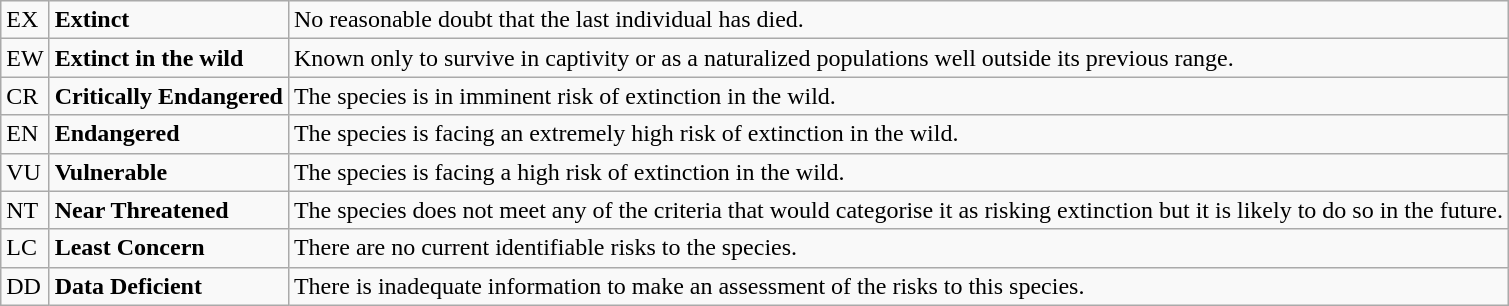<table class="wikitable" style="text-align:left">
<tr>
<td>EX</td>
<td><strong>Extinct</strong></td>
<td>No reasonable doubt that the last individual has died.</td>
</tr>
<tr>
<td>EW</td>
<td><strong>Extinct in the wild</strong></td>
<td>Known only to survive in captivity or as a naturalized populations well outside its previous range.</td>
</tr>
<tr>
<td>CR</td>
<td><strong>Critically Endangered</strong></td>
<td>The species is in imminent risk of extinction in the wild.</td>
</tr>
<tr>
<td>EN</td>
<td><strong>Endangered</strong></td>
<td>The species is facing an extremely high risk of extinction in the wild.</td>
</tr>
<tr>
<td>VU</td>
<td><strong>Vulnerable</strong></td>
<td>The species is facing a high risk of extinction in the wild.</td>
</tr>
<tr>
<td>NT</td>
<td><strong>Near Threatened</strong></td>
<td>The species does not meet any of the criteria that would categorise it as risking extinction but it is likely to do so in the future.</td>
</tr>
<tr>
<td>LC</td>
<td><strong>Least Concern</strong></td>
<td>There are no current identifiable risks to the species.</td>
</tr>
<tr>
<td>DD</td>
<td><strong>Data Deficient</strong></td>
<td>There is inadequate information to make an assessment of the risks to this species.</td>
</tr>
</table>
